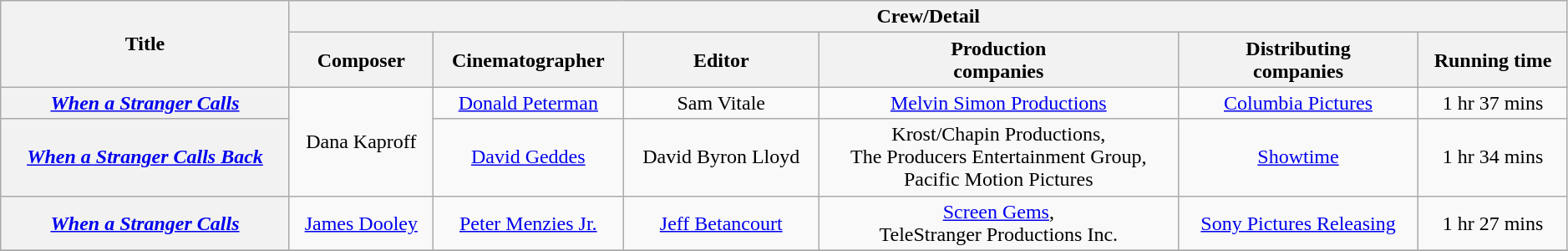<table class="wikitable sortable" style="text-align:center; width:99%;">
<tr>
<th rowspan="2">Title</th>
<th colspan="7">Crew/Detail</th>
</tr>
<tr>
<th style="text-align:center;">Composer</th>
<th style="text-align:center;">Cinematographer</th>
<th style="text-align:center;">Editor</th>
<th style="text-align:center;">Production <br>companies</th>
<th style="text-align:center;">Distributing <br>companies</th>
<th style="text-align:center;">Running time</th>
</tr>
<tr>
<th><em><a href='#'>When a Stranger Calls</a></em> <br></th>
<td rowspan="2">Dana Kaproff</td>
<td><a href='#'>Donald Peterman</a></td>
<td>Sam Vitale</td>
<td><a href='#'>Melvin Simon Productions</a></td>
<td><a href='#'>Columbia Pictures</a></td>
<td>1 hr 37 mins</td>
</tr>
<tr>
<th><em><a href='#'>When a Stranger Calls Back</a></em></th>
<td><a href='#'>David Geddes</a></td>
<td>David Byron Lloyd</td>
<td>Krost/Chapin Productions, <br>The Producers Entertainment Group, <br>Pacific Motion Pictures</td>
<td><a href='#'>Showtime</a></td>
<td>1 hr 34 mins</td>
</tr>
<tr>
<th><em><a href='#'>When a Stranger Calls</a></em> <br></th>
<td><a href='#'>James Dooley</a></td>
<td><a href='#'>Peter Menzies Jr.</a></td>
<td><a href='#'>Jeff Betancourt</a></td>
<td><a href='#'>Screen Gems</a>, <br>TeleStranger Productions Inc.</td>
<td><a href='#'>Sony Pictures Releasing</a></td>
<td>1 hr 27 mins</td>
</tr>
<tr>
</tr>
</table>
